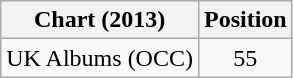<table class="wikitable sortable">
<tr>
<th>Chart (2013)</th>
<th>Position</th>
</tr>
<tr>
<td>UK Albums (OCC)</td>
<td style="text-align:center;">55</td>
</tr>
</table>
